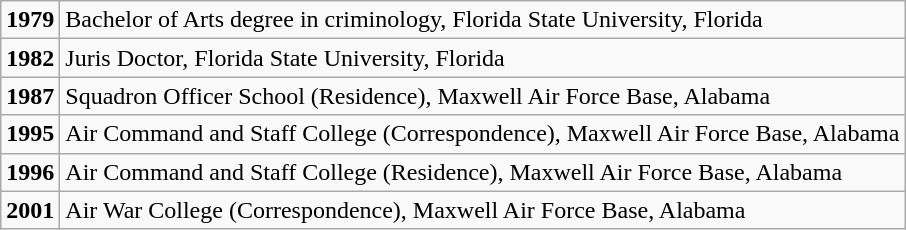<table class="wikitable">
<tr>
<td><strong>1979</strong></td>
<td>Bachelor of Arts degree in criminology, Florida State University, Florida</td>
</tr>
<tr>
<td><strong>1982</strong></td>
<td>Juris Doctor, Florida State University, Florida</td>
</tr>
<tr>
<td><strong>1987</strong></td>
<td>Squadron Officer School (Residence), Maxwell Air Force Base, Alabama</td>
</tr>
<tr>
<td><strong>1995</strong></td>
<td>Air Command and Staff College (Correspondence), Maxwell Air Force Base, Alabama</td>
</tr>
<tr>
<td><strong>1996</strong></td>
<td>Air Command and Staff College (Residence), Maxwell Air Force Base, Alabama</td>
</tr>
<tr>
<td><strong>2001</strong></td>
<td>Air War College (Correspondence), Maxwell Air Force Base, Alabama<br></td>
</tr>
</table>
